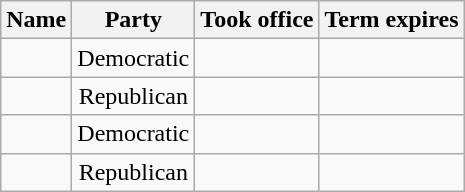<table class="wikitable sortable" style="text-align:center">
<tr>
<th>Name</th>
<th>Party</th>
<th>Took office</th>
<th>Term expires</th>
</tr>
<tr>
<td> </td>
<td>Democratic</td>
<td></td>
<td></td>
</tr>
<tr>
<td> </td>
<td>Republican</td>
<td></td>
<td></td>
</tr>
<tr>
<td></td>
<td>Democratic</td>
<td></td>
<td></td>
</tr>
<tr>
<td></td>
<td>Republican</td>
<td></td>
<td></td>
</tr>
</table>
